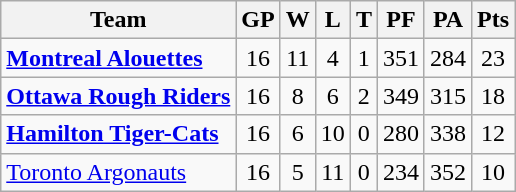<table class="wikitable">
<tr>
<th>Team</th>
<th>GP</th>
<th>W</th>
<th>L</th>
<th>T</th>
<th>PF</th>
<th>PA</th>
<th>Pts</th>
</tr>
<tr align="center">
<td align="left"><strong><a href='#'>Montreal Alouettes</a></strong></td>
<td>16</td>
<td>11</td>
<td>4</td>
<td>1</td>
<td>351</td>
<td>284</td>
<td>23</td>
</tr>
<tr align="center">
<td align="left"><strong><a href='#'>Ottawa Rough Riders</a></strong></td>
<td>16</td>
<td>8</td>
<td>6</td>
<td>2</td>
<td>349</td>
<td>315</td>
<td>18</td>
</tr>
<tr align="center">
<td align="left"><strong><a href='#'>Hamilton Tiger-Cats</a></strong></td>
<td>16</td>
<td>6</td>
<td>10</td>
<td>0</td>
<td>280</td>
<td>338</td>
<td>12</td>
</tr>
<tr align="center">
<td align="left"><a href='#'>Toronto Argonauts</a></td>
<td>16</td>
<td>5</td>
<td>11</td>
<td>0</td>
<td>234</td>
<td>352</td>
<td>10</td>
</tr>
</table>
